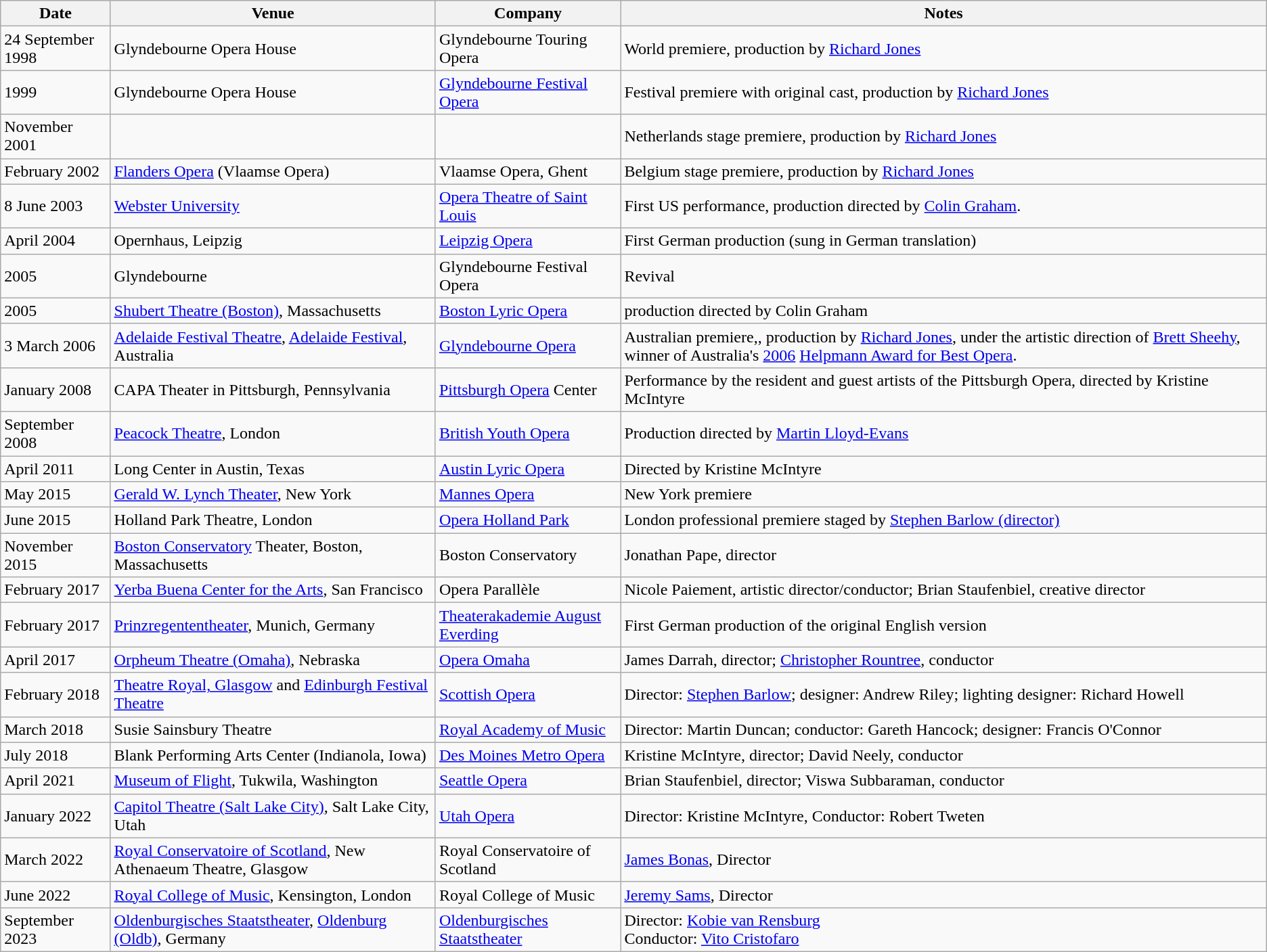<table class="wikitable">
<tr>
<th>Date</th>
<th>Venue</th>
<th>Company</th>
<th>Notes</th>
</tr>
<tr>
<td>24 September 1998</td>
<td>Glyndebourne Opera House</td>
<td>Glyndebourne Touring Opera</td>
<td>World premiere, production by <a href='#'>Richard Jones</a></td>
</tr>
<tr>
<td>1999</td>
<td>Glyndebourne Opera House</td>
<td><a href='#'>Glyndebourne Festival Opera</a></td>
<td>Festival premiere with original cast, production by <a href='#'>Richard Jones</a></td>
</tr>
<tr>
<td>November 2001</td>
<td></td>
<td></td>
<td>Netherlands stage premiere, production by <a href='#'>Richard Jones</a></td>
</tr>
<tr>
<td>February 2002</td>
<td><a href='#'>Flanders Opera</a> (Vlaamse Opera)</td>
<td>Vlaamse Opera, Ghent</td>
<td>Belgium stage premiere,  production by <a href='#'>Richard Jones</a></td>
</tr>
<tr>
<td>8 June 2003</td>
<td><a href='#'>Webster University</a></td>
<td><a href='#'>Opera Theatre of Saint Louis</a></td>
<td>First US performance, production directed by <a href='#'>Colin Graham</a>.</td>
</tr>
<tr>
<td>April 2004</td>
<td>Opernhaus, Leipzig</td>
<td><a href='#'>Leipzig Opera</a></td>
<td>First German production (sung in German translation)</td>
</tr>
<tr>
<td>2005</td>
<td>Glyndebourne</td>
<td>Glyndebourne Festival Opera</td>
<td>Revival</td>
</tr>
<tr>
<td>2005</td>
<td><a href='#'>Shubert Theatre (Boston)</a>, Massachusetts</td>
<td><a href='#'>Boston Lyric Opera</a></td>
<td>production directed by Colin Graham</td>
</tr>
<tr>
<td>3 March 2006</td>
<td><a href='#'>Adelaide Festival Theatre</a>, <a href='#'>Adelaide Festival</a>, Australia</td>
<td><a href='#'>Glyndebourne Opera</a></td>
<td>Australian premiere,, production by <a href='#'>Richard Jones</a>, under the artistic direction of <a href='#'>Brett Sheehy</a>, winner of Australia's <a href='#'>2006</a> <a href='#'>Helpmann Award for Best Opera</a>.</td>
</tr>
<tr>
<td>January 2008</td>
<td>CAPA Theater in Pittsburgh, Pennsylvania</td>
<td><a href='#'>Pittsburgh Opera</a> Center</td>
<td>Performance by the resident and guest artists of the Pittsburgh Opera, directed by Kristine McIntyre</td>
</tr>
<tr>
<td>September 2008</td>
<td><a href='#'>Peacock Theatre</a>, London</td>
<td><a href='#'>British Youth Opera</a></td>
<td>Production directed by <a href='#'>Martin Lloyd-Evans</a></td>
</tr>
<tr>
<td>April 2011</td>
<td>Long Center in Austin, Texas</td>
<td><a href='#'>Austin Lyric Opera</a></td>
<td>Directed by Kristine McIntyre</td>
</tr>
<tr>
<td>May 2015</td>
<td><a href='#'>Gerald W. Lynch Theater</a>, New York</td>
<td><a href='#'>Mannes Opera</a></td>
<td>New York premiere</td>
</tr>
<tr>
<td>June 2015</td>
<td>Holland Park Theatre, London</td>
<td><a href='#'>Opera Holland Park</a></td>
<td>London professional premiere staged by <a href='#'>Stephen Barlow (director)</a></td>
</tr>
<tr>
<td>November 2015</td>
<td><a href='#'>Boston Conservatory</a> Theater, Boston, Massachusetts</td>
<td>Boston Conservatory</td>
<td>Jonathan Pape, director</td>
</tr>
<tr>
<td>February 2017</td>
<td><a href='#'>Yerba Buena Center for the Arts</a>, San Francisco</td>
<td>Opera Parallèle</td>
<td>Nicole Paiement, artistic director/conductor; Brian Staufenbiel, creative director</td>
</tr>
<tr>
<td>February 2017</td>
<td><a href='#'>Prinzregententheater</a>, Munich, Germany</td>
<td><a href='#'>Theaterakademie August Everding</a></td>
<td>First German production of the original English version</td>
</tr>
<tr>
<td>April 2017</td>
<td><a href='#'>Orpheum Theatre (Omaha)</a>, Nebraska</td>
<td><a href='#'>Opera Omaha</a></td>
<td>James Darrah, director; <a href='#'>Christopher Rountree</a>, conductor</td>
</tr>
<tr>
<td>February 2018</td>
<td><a href='#'>Theatre Royal, Glasgow</a> and <a href='#'>Edinburgh Festival Theatre</a></td>
<td><a href='#'>Scottish Opera</a></td>
<td>Director: <a href='#'>Stephen Barlow</a>; designer: Andrew Riley; lighting designer: Richard Howell</td>
</tr>
<tr>
<td>March 2018</td>
<td>Susie Sainsbury Theatre</td>
<td><a href='#'>Royal Academy of Music</a></td>
<td>Director: Martin Duncan; conductor: Gareth Hancock; designer: Francis O'Connor</td>
</tr>
<tr>
<td>July 2018</td>
<td>Blank Performing Arts Center (Indianola, Iowa)</td>
<td><a href='#'>Des Moines Metro Opera</a></td>
<td>Kristine McIntyre, director; David Neely, conductor</td>
</tr>
<tr>
<td>April 2021</td>
<td><a href='#'>Museum of Flight</a>, Tukwila, Washington</td>
<td><a href='#'>Seattle Opera</a></td>
<td>Brian Staufenbiel, director; Viswa Subbaraman, conductor</td>
</tr>
<tr>
<td>January 2022</td>
<td><a href='#'>Capitol Theatre (Salt Lake City)</a>, Salt Lake City, Utah</td>
<td><a href='#'>Utah Opera</a></td>
<td>Director: Kristine McIntyre, Conductor: Robert Tweten </td>
</tr>
<tr>
<td>March 2022</td>
<td><a href='#'>Royal Conservatoire of Scotland</a>, New Athenaeum Theatre, Glasgow</td>
<td>Royal Conservatoire of Scotland</td>
<td><a href='#'>James Bonas</a>, Director</td>
</tr>
<tr>
<td>June 2022</td>
<td><a href='#'>Royal College of Music</a>, Kensington, London</td>
<td>Royal College of Music</td>
<td><a href='#'>Jeremy Sams</a>, Director</td>
</tr>
<tr>
<td>September 2023</td>
<td><a href='#'>Oldenburgisches Staatstheater</a>, <a href='#'>Oldenburg (Oldb)</a>, Germany</td>
<td><a href='#'>Oldenburgisches Staatstheater</a></td>
<td>Director: <a href='#'>Kobie van Rensburg</a><br>Conductor: <a href='#'>Vito Cristofaro</a></td>
</tr>
</table>
